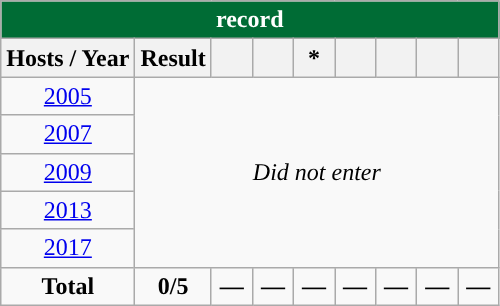<table class="wikitable mw-collapsible" style="text-align: center;font-size:100%;">
<tr>
<th colspan="9" style="background: #006C35; color: white;"><a href='#'></a> record</th>
</tr>
<tr>
<th>Hosts / Year</th>
<th>Result</th>
<th width=20></th>
<th width=20></th>
<th width=20>*</th>
<th width=20></th>
<th width=20></th>
<th width=20></th>
<th width=20></th>
</tr>
<tr>
<td> <a href='#'>2005</a></td>
<td colspan=8 rowspan=5><em>Did not enter</em></td>
</tr>
<tr>
<td> <a href='#'>2007</a></td>
</tr>
<tr>
<td> <a href='#'>2009</a></td>
</tr>
<tr>
<td> <a href='#'>2013</a></td>
</tr>
<tr>
<td> <a href='#'>2017</a></td>
</tr>
<tr>
<td><strong>Total</strong></td>
<td><strong>0/5</strong></td>
<td><strong>—</strong></td>
<td><strong>—</strong></td>
<td><strong>—</strong></td>
<td><strong>—</strong></td>
<td><strong>—</strong></td>
<td><strong>—</strong></td>
<td><strong>—</strong></td>
</tr>
</table>
